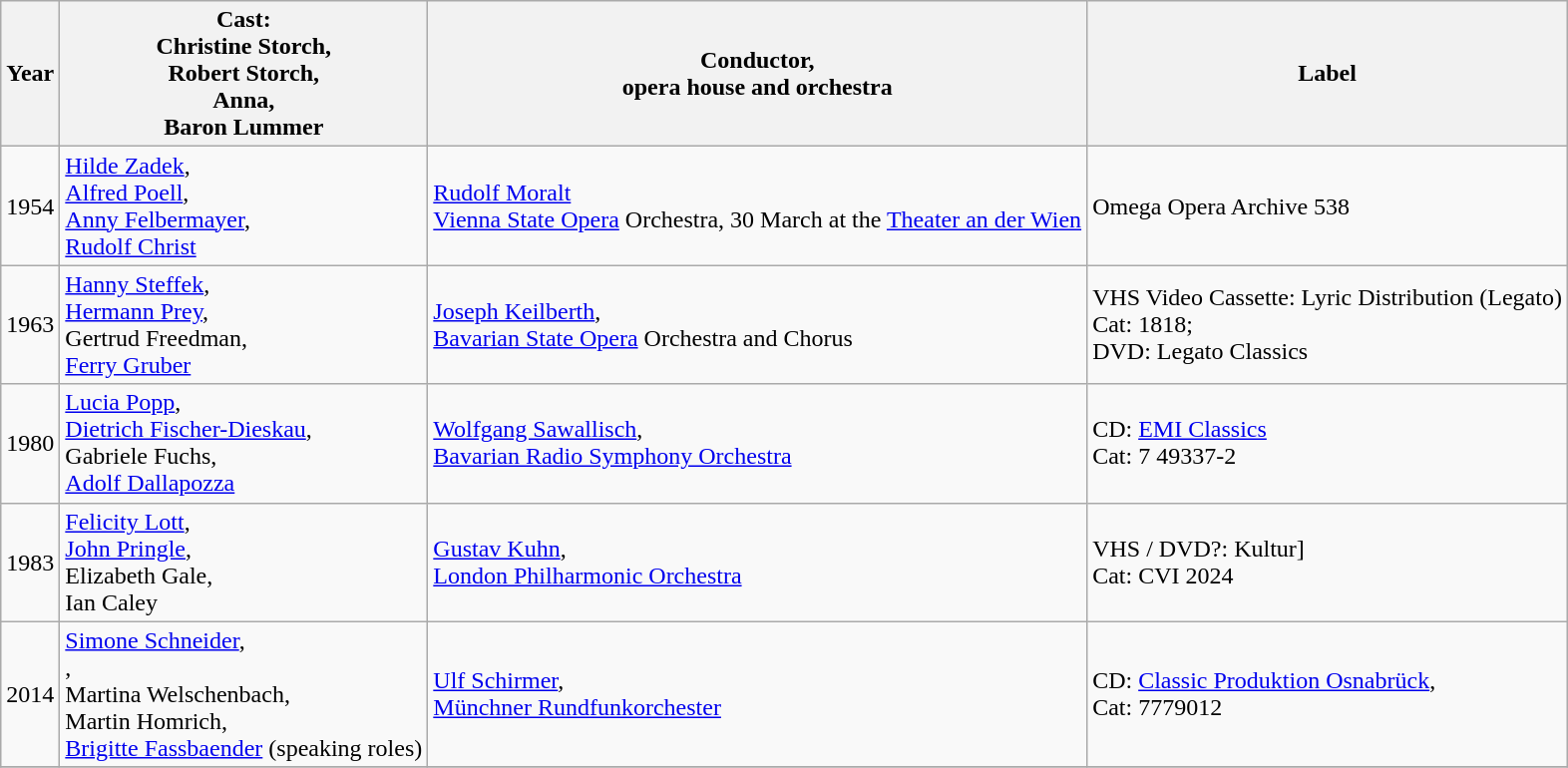<table class="wikitable">
<tr>
<th>Year</th>
<th>Cast:<br>Christine Storch,<br>Robert Storch,<br>Anna,<br>Baron Lummer</th>
<th>Conductor,<br>opera house and orchestra</th>
<th>Label</th>
</tr>
<tr>
<td>1954</td>
<td><a href='#'>Hilde Zadek</a>,<br><a href='#'>Alfred Poell</a>,<br><a href='#'>Anny Felbermayer</a>,<br><a href='#'>Rudolf Christ</a></td>
<td><a href='#'>Rudolf Moralt</a><br><a href='#'>Vienna State Opera</a> Orchestra, 30 March at the <a href='#'>Theater an der Wien</a></td>
<td>Omega Opera Archive 538</td>
</tr>
<tr>
<td>1963</td>
<td><a href='#'>Hanny Steffek</a>,<br><a href='#'>Hermann Prey</a>,<br>Gertrud Freedman,<br><a href='#'>Ferry Gruber</a></td>
<td><a href='#'>Joseph Keilberth</a>,<br><a href='#'>Bavarian State Opera</a> Orchestra and Chorus</td>
<td>VHS Video Cassette: Lyric Distribution (Legato)<br>Cat: 1818;<br>DVD: Legato Classics</td>
</tr>
<tr>
<td>1980</td>
<td><a href='#'>Lucia Popp</a>,<br><a href='#'>Dietrich Fischer-Dieskau</a>,<br>Gabriele Fuchs,<br><a href='#'>Adolf Dallapozza</a></td>
<td><a href='#'>Wolfgang Sawallisch</a>,<br><a href='#'>Bavarian Radio Symphony Orchestra</a></td>
<td>CD: <a href='#'>EMI Classics</a><br>Cat: 7 49337-2</td>
</tr>
<tr>
<td>1983</td>
<td><a href='#'>Felicity Lott</a>,<br><a href='#'>John Pringle</a>,<br>Elizabeth Gale,<br>Ian Caley</td>
<td><a href='#'>Gustav Kuhn</a>,<br><a href='#'>London Philharmonic Orchestra</a></td>
<td>VHS / DVD?: Kultur]<br>Cat: CVI 2024</td>
</tr>
<tr>
<td>2014</td>
<td><a href='#'>Simone Schneider</a>,<br>,<br>Martina Welschenbach,<br>Martin Homrich,<br><a href='#'>Brigitte Fassbaender</a> (speaking roles)</td>
<td><a href='#'>Ulf Schirmer</a>,<br><a href='#'>Münchner Rundfunkorchester</a></td>
<td>CD: <a href='#'>Classic Produktion Osnabrück</a>,<br>Cat: 7779012</td>
</tr>
<tr>
</tr>
</table>
